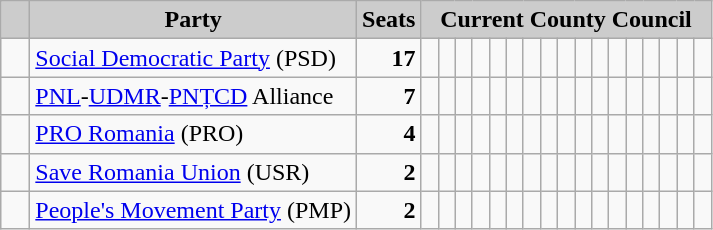<table class="wikitable">
<tr>
<th style="background:#ccc">   </th>
<th style="background:#ccc">Party</th>
<th style="background:#ccc">Seats</th>
<th style="background:#ccc" colspan="17">Current County Council</th>
</tr>
<tr>
<td>  </td>
<td><a href='#'>Social Democratic Party</a> (PSD)</td>
<td style="text-align: right"><strong>17</strong></td>
<td>  </td>
<td>  </td>
<td>  </td>
<td>  </td>
<td>  </td>
<td>  </td>
<td>  </td>
<td>  </td>
<td>  </td>
<td>  </td>
<td>  </td>
<td>  </td>
<td>  </td>
<td>  </td>
<td>  </td>
<td>  </td>
<td>  </td>
</tr>
<tr>
<td>  </td>
<td><a href='#'>PNL</a>-<a href='#'>UDMR</a>-<a href='#'>PNȚCD</a> Alliance</td>
<td style="text-align: right"><strong>7</strong></td>
<td>  </td>
<td>  </td>
<td>  </td>
<td>  </td>
<td>  </td>
<td>  </td>
<td>  </td>
<td> </td>
<td> </td>
<td> </td>
<td> </td>
<td> </td>
<td> </td>
<td> </td>
<td> </td>
<td> </td>
<td> </td>
</tr>
<tr>
<td>  </td>
<td><a href='#'>PRO Romania</a> (PRO)</td>
<td style="text-align: right"><strong>4</strong></td>
<td>  </td>
<td>  </td>
<td>  </td>
<td>  </td>
<td> </td>
<td> </td>
<td> </td>
<td> </td>
<td> </td>
<td> </td>
<td> </td>
<td> </td>
<td> </td>
<td> </td>
<td> </td>
<td> </td>
<td> </td>
</tr>
<tr>
<td>  </td>
<td><a href='#'>Save Romania Union</a> (USR)</td>
<td style="text-align: right"><strong>2</strong></td>
<td>  </td>
<td>  </td>
<td> </td>
<td> </td>
<td> </td>
<td> </td>
<td> </td>
<td> </td>
<td> </td>
<td> </td>
<td> </td>
<td> </td>
<td> </td>
<td> </td>
<td> </td>
<td> </td>
<td> </td>
</tr>
<tr>
<td>  </td>
<td><a href='#'>People's Movement Party</a> (PMP)</td>
<td style="text-align: right"><strong>2</strong></td>
<td>  </td>
<td>  </td>
<td> </td>
<td> </td>
<td> </td>
<td> </td>
<td> </td>
<td> </td>
<td> </td>
<td> </td>
<td> </td>
<td> </td>
<td> </td>
<td> </td>
<td> </td>
<td> </td>
<td> </td>
</tr>
</table>
